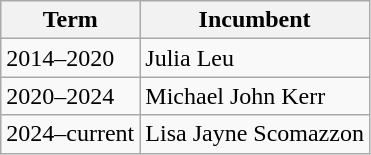<table class="wikitable mw-collapsible mw-collapsed">
<tr>
<th>Term</th>
<th>Incumbent</th>
</tr>
<tr>
<td>2014–2020</td>
<td>Julia Leu</td>
</tr>
<tr>
<td>2020–2024</td>
<td>Michael John Kerr</td>
</tr>
<tr>
<td>2024–current</td>
<td>Lisa Jayne Scomazzon</td>
</tr>
</table>
